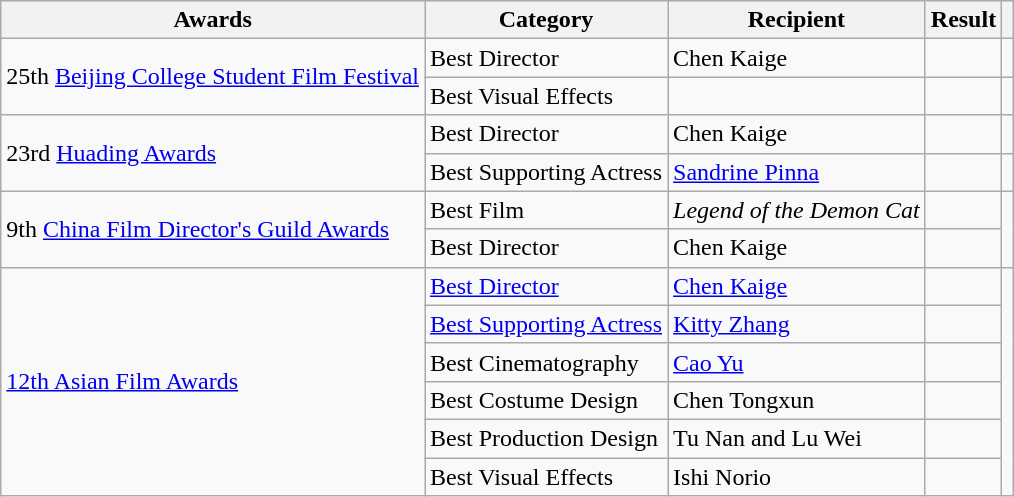<table class="wikitable">
<tr>
<th>Awards</th>
<th scope="col">Category</th>
<th>Recipient</th>
<th scope="col">Result</th>
<th scope="col" class="unsortable"></th>
</tr>
<tr>
<td rowspan="2">25th <a href='#'>Beijing College Student Film Festival</a></td>
<td>Best Director</td>
<td>Chen Kaige</td>
<td></td>
<td></td>
</tr>
<tr>
<td>Best Visual Effects</td>
<td></td>
<td></td>
<td></td>
</tr>
<tr>
<td rowspan="2">23rd <a href='#'>Huading Awards</a></td>
<td>Best Director</td>
<td>Chen Kaige</td>
<td></td>
<td></td>
</tr>
<tr>
<td>Best Supporting Actress</td>
<td><a href='#'>Sandrine Pinna</a></td>
<td></td>
<td></td>
</tr>
<tr>
<td rowspan="2">9th <a href='#'>China Film Director's Guild Awards</a></td>
<td>Best Film</td>
<td><em>Legend of the Demon Cat</em></td>
<td></td>
<td rowspan="2"></td>
</tr>
<tr>
<td>Best Director</td>
<td>Chen Kaige</td>
<td></td>
</tr>
<tr>
<td rowspan="6"><a href='#'>12th Asian Film Awards</a></td>
<td><a href='#'>Best Director</a></td>
<td><a href='#'>Chen Kaige</a></td>
<td></td>
<td rowspan="6"></td>
</tr>
<tr>
<td><a href='#'>Best Supporting Actress</a></td>
<td><a href='#'>Kitty Zhang</a></td>
<td></td>
</tr>
<tr>
<td>Best Cinematography</td>
<td><a href='#'>Cao Yu</a></td>
<td></td>
</tr>
<tr>
<td>Best Costume Design</td>
<td>Chen Tongxun</td>
<td></td>
</tr>
<tr>
<td>Best Production Design</td>
<td>Tu Nan and Lu Wei</td>
<td></td>
</tr>
<tr>
<td>Best Visual Effects</td>
<td>Ishi Norio</td>
<td></td>
</tr>
</table>
